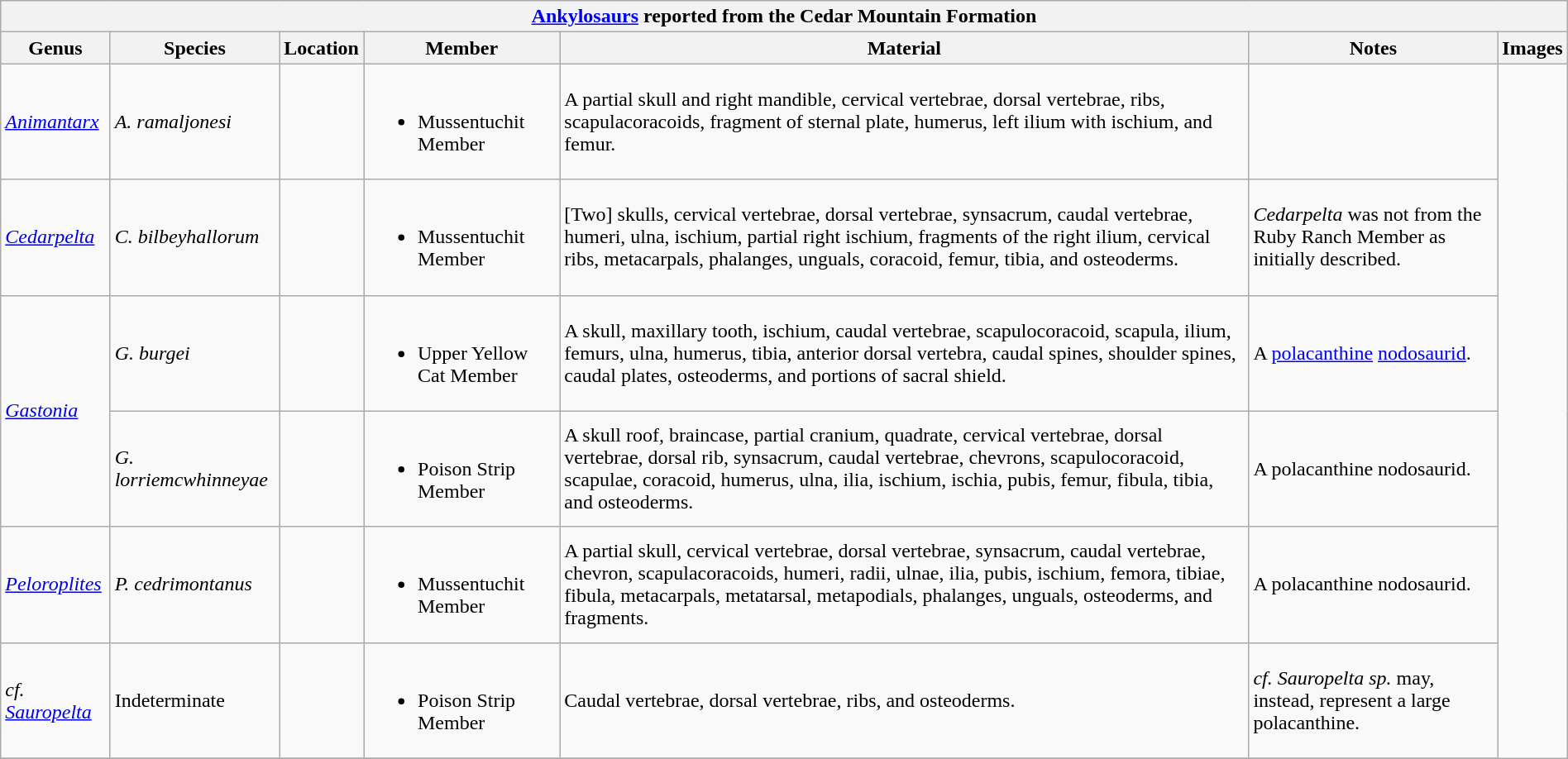<table class="wikitable" align="center" width="100%">
<tr>
<th colspan="7" align="center"><strong><a href='#'>Ankylosaurs</a> reported from the Cedar Mountain Formation</strong></th>
</tr>
<tr>
<th>Genus</th>
<th>Species</th>
<th>Location</th>
<th>Member</th>
<th>Material</th>
<th>Notes</th>
<th>Images</th>
</tr>
<tr>
<td><em><a href='#'>Animantarx</a></em></td>
<td><em>A. ramaljonesi</em></td>
<td></td>
<td><br><ul><li>Mussentuchit Member</li></ul></td>
<td>A partial skull and right mandible, cervical vertebrae, dorsal vertebrae, ribs, scapulacoracoids, fragment of sternal plate, humerus, left ilium with ischium, and femur.</td>
<td></td>
<td rowspan="100"><br>


</td>
</tr>
<tr>
<td><em><a href='#'>Cedarpelta</a></em></td>
<td><em>C. bilbeyhallorum</em></td>
<td></td>
<td><br><ul><li>Mussentuchit Member</li></ul></td>
<td>[Two] skulls, cervical vertebrae, dorsal vertebrae, synsacrum, caudal vertebrae, humeri, ulna, ischium, partial right ischium, fragments of the right ilium, cervical ribs, metacarpals, phalanges, unguals, coracoid, femur, tibia, and osteoderms.</td>
<td><em>Cedarpelta</em> was not from the Ruby Ranch Member as initially described.</td>
</tr>
<tr>
<td rowspan="2"><em><a href='#'>Gastonia</a></em></td>
<td><em>G. burgei</em></td>
<td></td>
<td><br><ul><li>Upper Yellow Cat Member</li></ul></td>
<td>A skull, maxillary tooth, ischium, caudal vertebrae, scapulocoracoid, scapula, ilium, femurs, ulna, humerus, tibia, anterior dorsal vertebra, caudal spines, shoulder spines, caudal plates, osteoderms, and portions of sacral shield.</td>
<td>A <a href='#'>polacanthine</a> <a href='#'>nodosaurid</a>.</td>
</tr>
<tr>
<td><em>G. lorriemcwhinneyae</em></td>
<td></td>
<td><br><ul><li>Poison Strip Member</li></ul></td>
<td>A skull roof, braincase, partial cranium, quadrate, cervical vertebrae, dorsal vertebrae, dorsal rib, synsacrum, caudal vertebrae, chevrons, scapulocoracoid, scapulae, coracoid, humerus, ulna, ilia, ischium, ischia, pubis, femur, fibula, tibia, and osteoderms.</td>
<td>A polacanthine nodosaurid.</td>
</tr>
<tr>
<td><em><a href='#'>Peloroplites</a></em></td>
<td><em>P. cedrimontanus</em></td>
<td></td>
<td><br><ul><li>Mussentuchit Member</li></ul></td>
<td>A partial skull, cervical vertebrae, dorsal vertebrae, synsacrum, caudal vertebrae, chevron, scapulacoracoids, humeri, radii, ulnae, ilia, pubis, ischium, femora, tibiae, fibula, metacarpals, metatarsal, metapodials, phalanges, unguals, osteoderms, and fragments.</td>
<td>A polacanthine nodosaurid.</td>
</tr>
<tr>
<td><em>cf. <a href='#'>Sauropelta</a></em></td>
<td>Indeterminate</td>
<td></td>
<td><br><ul><li>Poison Strip Member</li></ul></td>
<td>Caudal vertebrae, dorsal vertebrae, ribs, and osteoderms.</td>
<td><em>cf. Sauropelta sp.</em> may, instead, represent a large polacanthine.</td>
</tr>
<tr>
</tr>
</table>
